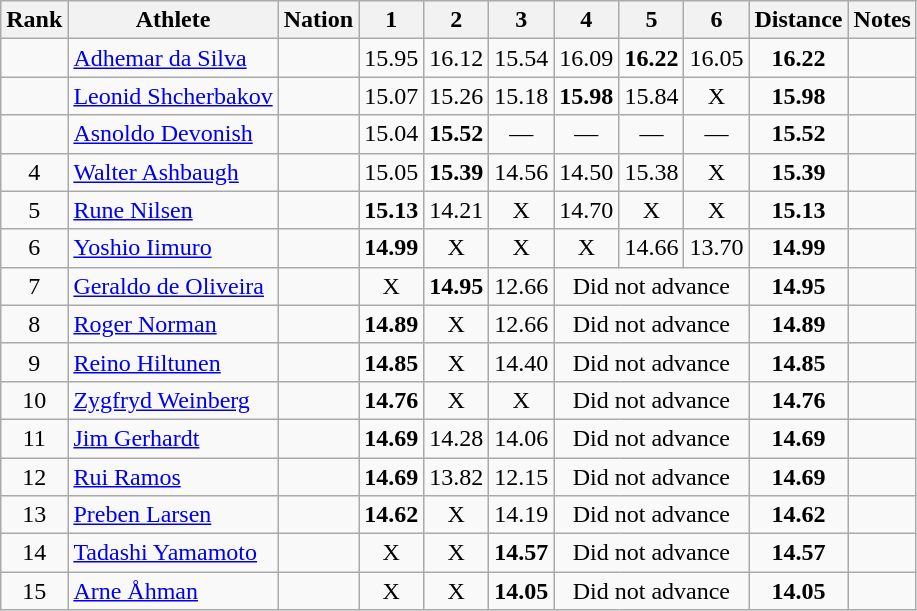<table class="wikitable sortable" style="text-align:center">
<tr>
<th>Rank</th>
<th>Athlete</th>
<th>Nation</th>
<th>1</th>
<th>2</th>
<th>3</th>
<th>4</th>
<th>5</th>
<th>6</th>
<th>Distance</th>
<th>Notes</th>
</tr>
<tr>
<td></td>
<td align="left"><a href='#'>Adhemar da Silva</a></td>
<td align="left"></td>
<td>15.95</td>
<td>16.12 </td>
<td>15.54</td>
<td>16.09</td>
<td><strong>16.22</strong> </td>
<td>16.05</td>
<td><strong>16.22</strong></td>
<td></td>
</tr>
<tr>
<td></td>
<td align="left"><a href='#'>Leonid Shcherbakov</a></td>
<td align="left"></td>
<td>15.07</td>
<td>15.26</td>
<td>15.18</td>
<td><strong>15.98</strong></td>
<td>15.84</td>
<td data-sort-value=1.00>X</td>
<td><strong>15.98</strong></td>
<td></td>
</tr>
<tr>
<td></td>
<td align="left"><a href='#'>Asnoldo Devonish</a></td>
<td align="left"></td>
<td>15.04</td>
<td><strong>15.52</strong></td>
<td data-sort-value=1.00>—</td>
<td data-sort-value=1.00>—</td>
<td data-sort-value=1.00>—</td>
<td data-sort-value=1.00>—</td>
<td><strong>15.52</strong></td>
<td></td>
</tr>
<tr>
<td>4</td>
<td align="left"><a href='#'>Walter Ashbaugh</a></td>
<td align="left"></td>
<td>15.05</td>
<td><strong>15.39</strong></td>
<td>14.56</td>
<td>14.50</td>
<td>15.38</td>
<td data-sort-value=1.00>X</td>
<td><strong>15.39</strong></td>
<td></td>
</tr>
<tr>
<td>5</td>
<td align="left"><a href='#'>Rune Nilsen</a></td>
<td align="left"></td>
<td><strong>15.13</strong></td>
<td>14.21</td>
<td data-sort-value=1.00>X</td>
<td>14.70</td>
<td data-sort-value=1.00>X</td>
<td data-sort-value=1.00>X</td>
<td><strong>15.13</strong></td>
<td></td>
</tr>
<tr>
<td>6</td>
<td align="left"><a href='#'>Yoshio Iimuro</a></td>
<td align="left"></td>
<td><strong>14.99</strong></td>
<td data-sort-value=1.00>X</td>
<td data-sort-value=1.00>X</td>
<td data-sort-value=1.00>X</td>
<td>14.66</td>
<td>13.70</td>
<td><strong>14.99</strong></td>
<td></td>
</tr>
<tr>
<td>7</td>
<td align="left"><a href='#'>Geraldo de Oliveira</a></td>
<td align="left"></td>
<td data-sort-value=1.00>X</td>
<td><strong>14.95</strong></td>
<td>12.66</td>
<td colspan=3 data-sort-value=0.00>Did not advance</td>
<td><strong>14.95</strong></td>
<td></td>
</tr>
<tr>
<td>8</td>
<td align="left"><a href='#'>Roger Norman</a></td>
<td align="left"></td>
<td><strong>14.89</strong></td>
<td data-sort-value=1.00>X</td>
<td>12.66</td>
<td colspan=3 data-sort-value=0.00>Did not advance</td>
<td><strong>14.89</strong></td>
<td></td>
</tr>
<tr>
<td>9</td>
<td align="left"><a href='#'>Reino Hiltunen</a></td>
<td align="left"></td>
<td><strong>14.85</strong></td>
<td data-sort-value=1.00>X</td>
<td>14.40</td>
<td colspan=3 data-sort-value=0.00>Did not advance</td>
<td><strong>14.85</strong></td>
<td></td>
</tr>
<tr>
<td>10</td>
<td align="left"><a href='#'>Zygfryd Weinberg</a></td>
<td align="left"></td>
<td><strong>14.76</strong></td>
<td data-sort-value=1.00>X</td>
<td data-sort-value=1.00>X</td>
<td colspan=3 data-sort-value=0.00>Did not advance</td>
<td><strong>14.76</strong></td>
<td></td>
</tr>
<tr>
<td>11</td>
<td align="left"><a href='#'>Jim Gerhardt</a></td>
<td align="left"></td>
<td><strong>14.69</strong></td>
<td>14.28</td>
<td>14.06</td>
<td colspan=3 data-sort-value=0.00>Did not advance</td>
<td><strong>14.69</strong></td>
<td></td>
</tr>
<tr>
<td>12</td>
<td align="left"><a href='#'>Rui Ramos</a></td>
<td align="left"></td>
<td><strong>14.69</strong></td>
<td>13.82</td>
<td>12.15</td>
<td colspan=3 data-sort-value=0.00>Did not advance</td>
<td><strong>14.69</strong></td>
<td></td>
</tr>
<tr>
<td>13</td>
<td align="left"><a href='#'>Preben Larsen</a></td>
<td align="left"></td>
<td><strong>14.62</strong></td>
<td data-sort-value=1.00>X</td>
<td>14.19</td>
<td colspan=3 data-sort-value=0.00>Did not advance</td>
<td><strong>14.62</strong></td>
<td></td>
</tr>
<tr>
<td>14</td>
<td align="left"><a href='#'>Tadashi Yamamoto</a></td>
<td align="left"></td>
<td data-sort-value=1.00>X</td>
<td data-sort-value=1.00>X</td>
<td><strong>14.57</strong></td>
<td colspan=3 data-sort-value=0.00>Did not advance</td>
<td><strong>14.57</strong></td>
<td></td>
</tr>
<tr>
<td>15</td>
<td align="left"><a href='#'>Arne Åhman</a></td>
<td align="left"></td>
<td data-sort-value=1.00>X</td>
<td data-sort-value=1.00>X</td>
<td><strong>14.05</strong></td>
<td colspan=3 data-sort-value=0.00>Did not advance</td>
<td><strong>14.05</strong></td>
<td></td>
</tr>
</table>
